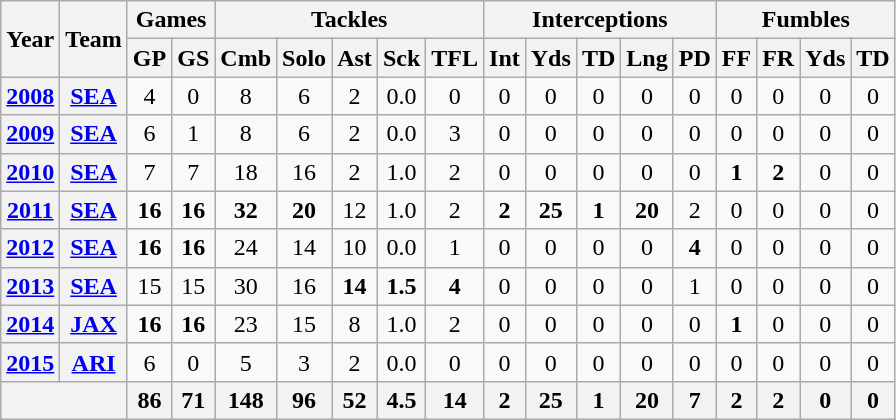<table class="wikitable" style="text-align:center">
<tr>
<th rowspan="2">Year</th>
<th rowspan="2">Team</th>
<th colspan="2">Games</th>
<th colspan="5">Tackles</th>
<th colspan="5">Interceptions</th>
<th colspan="4">Fumbles</th>
</tr>
<tr>
<th>GP</th>
<th>GS</th>
<th>Cmb</th>
<th>Solo</th>
<th>Ast</th>
<th>Sck</th>
<th>TFL</th>
<th>Int</th>
<th>Yds</th>
<th>TD</th>
<th>Lng</th>
<th>PD</th>
<th>FF</th>
<th>FR</th>
<th>Yds</th>
<th>TD</th>
</tr>
<tr>
<th><a href='#'>2008</a></th>
<th><a href='#'>SEA</a></th>
<td>4</td>
<td>0</td>
<td>8</td>
<td>6</td>
<td>2</td>
<td>0.0</td>
<td>0</td>
<td>0</td>
<td>0</td>
<td>0</td>
<td>0</td>
<td>0</td>
<td>0</td>
<td>0</td>
<td>0</td>
<td>0</td>
</tr>
<tr>
<th><a href='#'>2009</a></th>
<th><a href='#'>SEA</a></th>
<td>6</td>
<td>1</td>
<td>8</td>
<td>6</td>
<td>2</td>
<td>0.0</td>
<td>3</td>
<td>0</td>
<td>0</td>
<td>0</td>
<td>0</td>
<td>0</td>
<td>0</td>
<td>0</td>
<td>0</td>
<td>0</td>
</tr>
<tr>
<th><a href='#'>2010</a></th>
<th><a href='#'>SEA</a></th>
<td>7</td>
<td>7</td>
<td>18</td>
<td>16</td>
<td>2</td>
<td>1.0</td>
<td>2</td>
<td>0</td>
<td>0</td>
<td>0</td>
<td>0</td>
<td>0</td>
<td><strong>1</strong></td>
<td><strong>2</strong></td>
<td>0</td>
<td>0</td>
</tr>
<tr>
<th><a href='#'>2011</a></th>
<th><a href='#'>SEA</a></th>
<td><strong>16</strong></td>
<td><strong>16</strong></td>
<td><strong>32</strong></td>
<td><strong>20</strong></td>
<td>12</td>
<td>1.0</td>
<td>2</td>
<td><strong>2</strong></td>
<td><strong>25</strong></td>
<td><strong>1</strong></td>
<td><strong>20</strong></td>
<td>2</td>
<td>0</td>
<td>0</td>
<td>0</td>
<td>0</td>
</tr>
<tr>
<th><a href='#'>2012</a></th>
<th><a href='#'>SEA</a></th>
<td><strong>16</strong></td>
<td><strong>16</strong></td>
<td>24</td>
<td>14</td>
<td>10</td>
<td>0.0</td>
<td>1</td>
<td>0</td>
<td>0</td>
<td>0</td>
<td>0</td>
<td><strong>4</strong></td>
<td>0</td>
<td>0</td>
<td>0</td>
<td>0</td>
</tr>
<tr>
<th><a href='#'>2013</a></th>
<th><a href='#'>SEA</a></th>
<td>15</td>
<td>15</td>
<td>30</td>
<td>16</td>
<td><strong>14</strong></td>
<td><strong>1.5</strong></td>
<td><strong>4</strong></td>
<td>0</td>
<td>0</td>
<td>0</td>
<td>0</td>
<td>1</td>
<td>0</td>
<td>0</td>
<td>0</td>
<td>0</td>
</tr>
<tr>
<th><a href='#'>2014</a></th>
<th><a href='#'>JAX</a></th>
<td><strong>16</strong></td>
<td><strong>16</strong></td>
<td>23</td>
<td>15</td>
<td>8</td>
<td>1.0</td>
<td>2</td>
<td>0</td>
<td>0</td>
<td>0</td>
<td>0</td>
<td>0</td>
<td><strong>1</strong></td>
<td>0</td>
<td>0</td>
<td>0</td>
</tr>
<tr>
<th><a href='#'>2015</a></th>
<th><a href='#'>ARI</a></th>
<td>6</td>
<td>0</td>
<td>5</td>
<td>3</td>
<td>2</td>
<td>0.0</td>
<td>0</td>
<td>0</td>
<td>0</td>
<td>0</td>
<td>0</td>
<td>0</td>
<td>0</td>
<td>0</td>
<td>0</td>
<td>0</td>
</tr>
<tr>
<th colspan="2"></th>
<th>86</th>
<th>71</th>
<th>148</th>
<th>96</th>
<th>52</th>
<th>4.5</th>
<th>14</th>
<th>2</th>
<th>25</th>
<th>1</th>
<th>20</th>
<th>7</th>
<th>2</th>
<th>2</th>
<th>0</th>
<th>0</th>
</tr>
</table>
